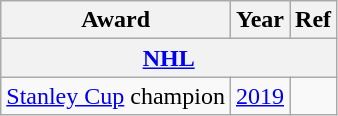<table class="wikitable">
<tr>
<th>Award</th>
<th>Year</th>
<th>Ref</th>
</tr>
<tr>
<th colspan="3"><a href='#'>NHL</a></th>
</tr>
<tr>
<td><a href='#'>Stanley Cup</a> champion</td>
<td><a href='#'>2019</a></td>
<td></td>
</tr>
</table>
